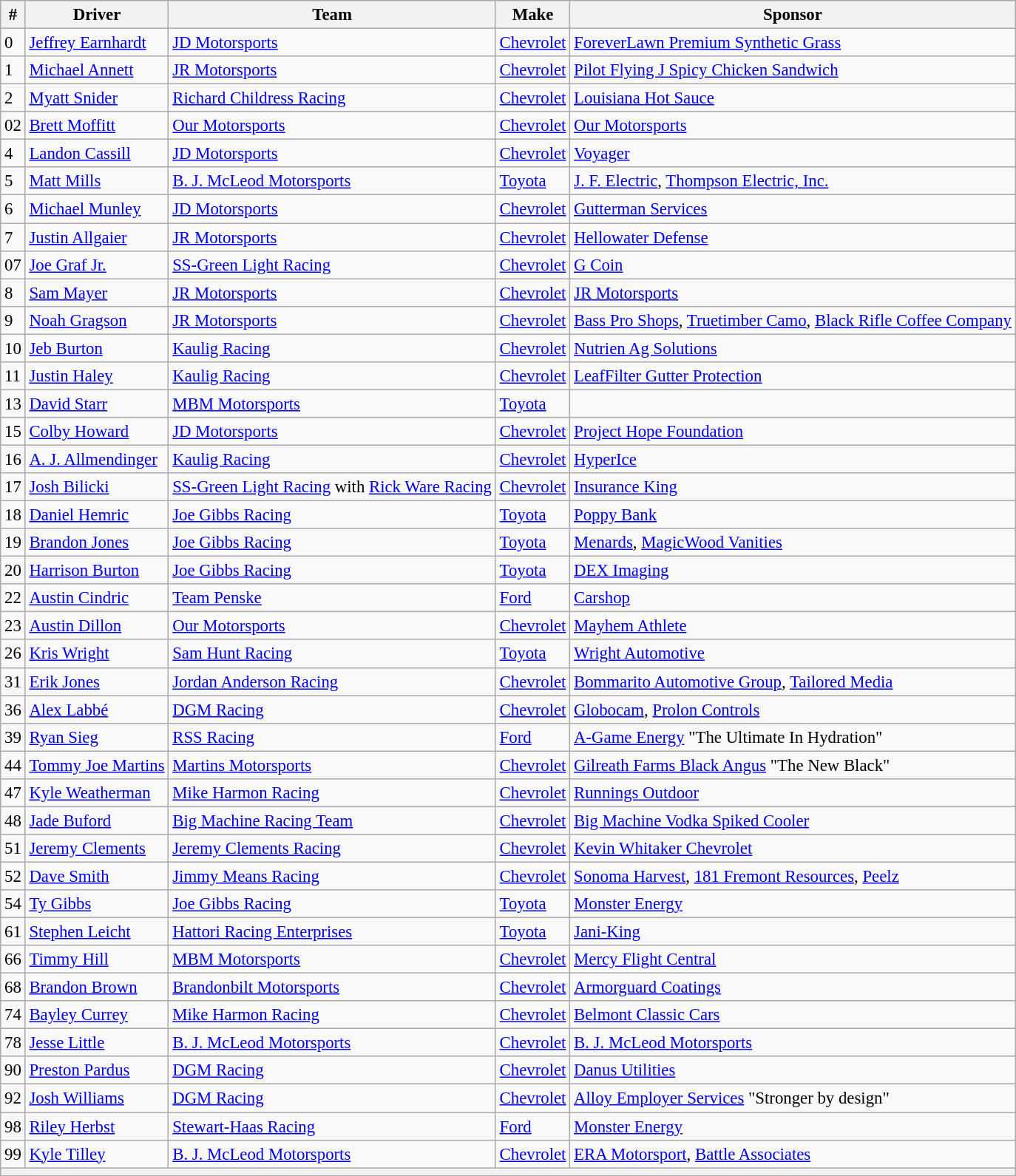<table class="wikitable" style="font-size:95%">
<tr>
<th>#</th>
<th>Driver</th>
<th>Team</th>
<th>Make</th>
<th>Sponsor</th>
</tr>
<tr>
<td>0</td>
<td><a href='#'>Jeffrey Earnhardt</a></td>
<td><a href='#'>JD Motorsports</a></td>
<td><a href='#'>Chevrolet</a></td>
<td><a href='#'>ForeverLawn Premium Synthetic Grass</a></td>
</tr>
<tr>
<td>1</td>
<td><a href='#'>Michael Annett</a></td>
<td><a href='#'>JR Motorsports</a></td>
<td><a href='#'>Chevrolet</a></td>
<td><a href='#'>Pilot Flying J Spicy Chicken Sandwich</a></td>
</tr>
<tr>
<td>2</td>
<td><a href='#'>Myatt Snider</a></td>
<td><a href='#'>Richard Childress Racing</a></td>
<td><a href='#'>Chevrolet</a></td>
<td><a href='#'>Louisiana Hot Sauce</a></td>
</tr>
<tr>
<td>02</td>
<td><a href='#'>Brett Moffitt</a></td>
<td><a href='#'>Our Motorsports</a></td>
<td><a href='#'>Chevrolet</a></td>
<td><a href='#'>Our Motorsports</a></td>
</tr>
<tr>
<td>4</td>
<td><a href='#'>Landon Cassill</a></td>
<td><a href='#'>JD Motorsports</a></td>
<td><a href='#'>Chevrolet</a></td>
<td><a href='#'>Voyager</a></td>
</tr>
<tr>
<td>5</td>
<td><a href='#'>Matt Mills</a></td>
<td><a href='#'>B. J. McLeod Motorsports</a></td>
<td><a href='#'>Toyota</a></td>
<td><a href='#'>J. F. Electric</a>, <a href='#'>Thompson Electric, Inc.</a></td>
</tr>
<tr>
<td>6</td>
<td><a href='#'>Michael Munley</a></td>
<td><a href='#'>JD Motorsports</a></td>
<td><a href='#'>Chevrolet</a></td>
<td><a href='#'>Gutterman Services</a></td>
</tr>
<tr>
<td>7</td>
<td><a href='#'>Justin Allgaier</a></td>
<td><a href='#'>JR Motorsports</a></td>
<td><a href='#'>Chevrolet</a></td>
<td><a href='#'>Hellowater Defense</a></td>
</tr>
<tr>
<td>07</td>
<td><a href='#'>Joe Graf Jr.</a></td>
<td><a href='#'>SS-Green Light Racing</a></td>
<td><a href='#'>Chevrolet</a></td>
<td><a href='#'>G Coin</a></td>
</tr>
<tr>
<td>8</td>
<td><a href='#'>Sam Mayer</a></td>
<td><a href='#'>JR Motorsports</a></td>
<td><a href='#'>Chevrolet</a></td>
<td><a href='#'>JR Motorsports</a></td>
</tr>
<tr>
<td>9</td>
<td><a href='#'>Noah Gragson</a></td>
<td><a href='#'>JR Motorsports</a></td>
<td><a href='#'>Chevrolet</a></td>
<td><a href='#'>Bass Pro Shops</a>, <a href='#'>Truetimber Camo</a>, <a href='#'>Black Rifle Coffee Company</a></td>
</tr>
<tr>
<td>10</td>
<td><a href='#'>Jeb Burton</a></td>
<td><a href='#'>Kaulig Racing</a></td>
<td><a href='#'>Chevrolet</a></td>
<td><a href='#'>Nutrien Ag Solutions</a></td>
</tr>
<tr>
<td>11</td>
<td><a href='#'>Justin Haley</a></td>
<td><a href='#'>Kaulig Racing</a></td>
<td><a href='#'>Chevrolet</a></td>
<td><a href='#'>LeafFilter Gutter Protection</a></td>
</tr>
<tr>
<td>13</td>
<td><a href='#'>David Starr</a></td>
<td><a href='#'>MBM Motorsports</a></td>
<td><a href='#'>Toyota</a></td>
<td></td>
</tr>
<tr>
<td>15</td>
<td><a href='#'>Colby Howard</a></td>
<td><a href='#'>JD Motorsports</a></td>
<td><a href='#'>Chevrolet</a></td>
<td><a href='#'>Project Hope Foundation</a></td>
</tr>
<tr>
<td>16</td>
<td><a href='#'>A. J. Allmendinger</a></td>
<td><a href='#'>Kaulig Racing</a></td>
<td><a href='#'>Chevrolet</a></td>
<td><a href='#'>HyperIce</a></td>
</tr>
<tr>
<td>17</td>
<td><a href='#'>Josh Bilicki</a></td>
<td><a href='#'>SS-Green Light Racing</a> with <a href='#'>Rick Ware Racing</a></td>
<td><a href='#'>Chevrolet</a></td>
<td><a href='#'>Insurance King</a></td>
</tr>
<tr>
<td>18</td>
<td><a href='#'>Daniel Hemric</a></td>
<td><a href='#'>Joe Gibbs Racing</a></td>
<td><a href='#'>Toyota</a></td>
<td><a href='#'>Poppy Bank</a></td>
</tr>
<tr>
<td>19</td>
<td><a href='#'>Brandon Jones</a></td>
<td><a href='#'>Joe Gibbs Racing</a></td>
<td><a href='#'>Toyota</a></td>
<td><a href='#'>Menards</a>, <a href='#'>MagicWood Vanities</a></td>
</tr>
<tr>
<td>20</td>
<td><a href='#'>Harrison Burton</a></td>
<td><a href='#'>Joe Gibbs Racing</a></td>
<td><a href='#'>Toyota</a></td>
<td><a href='#'>DEX Imaging</a></td>
</tr>
<tr>
<td>22</td>
<td><a href='#'>Austin Cindric</a></td>
<td><a href='#'>Team Penske</a></td>
<td><a href='#'>Ford</a></td>
<td><a href='#'>Carshop</a></td>
</tr>
<tr>
<td>23</td>
<td><a href='#'>Austin Dillon</a></td>
<td><a href='#'>Our Motorsports</a></td>
<td><a href='#'>Chevrolet</a></td>
<td><a href='#'>Mayhem Athlete</a></td>
</tr>
<tr>
<td>26</td>
<td><a href='#'>Kris Wright</a></td>
<td><a href='#'>Sam Hunt Racing</a></td>
<td><a href='#'>Toyota</a></td>
<td><a href='#'>Wright Automotive</a></td>
</tr>
<tr>
<td>31</td>
<td><a href='#'>Erik Jones</a></td>
<td><a href='#'>Jordan Anderson Racing</a></td>
<td><a href='#'>Chevrolet</a></td>
<td><a href='#'>Bommarito Automotive Group</a>, <a href='#'>Tailored Media</a></td>
</tr>
<tr>
<td>36</td>
<td><a href='#'>Alex Labbé</a></td>
<td><a href='#'>DGM Racing</a></td>
<td><a href='#'>Chevrolet</a></td>
<td><a href='#'>Globocam</a>, <a href='#'>Prolon Controls</a></td>
</tr>
<tr>
<td>39</td>
<td><a href='#'>Ryan Sieg</a></td>
<td><a href='#'>RSS Racing</a></td>
<td><a href='#'>Ford</a></td>
<td><a href='#'>A-Game Energy</a> "The Ultimate In Hydration"</td>
</tr>
<tr>
<td>44</td>
<td><a href='#'>Tommy Joe Martins</a></td>
<td><a href='#'>Martins Motorsports</a></td>
<td><a href='#'>Chevrolet</a></td>
<td><a href='#'>Gilreath Farms Black Angus</a> "The New Black"</td>
</tr>
<tr>
<td>47</td>
<td><a href='#'>Kyle Weatherman</a></td>
<td><a href='#'>Mike Harmon Racing</a></td>
<td><a href='#'>Chevrolet</a></td>
<td><a href='#'>Runnings Outdoor</a></td>
</tr>
<tr>
<td>48</td>
<td><a href='#'>Jade Buford</a></td>
<td><a href='#'>Big Machine Racing Team</a></td>
<td><a href='#'>Chevrolet</a></td>
<td><a href='#'>Big Machine Vodka Spiked Cooler</a></td>
</tr>
<tr>
<td>51</td>
<td><a href='#'>Jeremy Clements</a></td>
<td><a href='#'>Jeremy Clements Racing</a></td>
<td><a href='#'>Chevrolet</a></td>
<td><a href='#'>Kevin Whitaker Chevrolet</a></td>
</tr>
<tr>
<td>52</td>
<td><a href='#'>Dave Smith</a></td>
<td><a href='#'>Jimmy Means Racing</a></td>
<td><a href='#'>Chevrolet</a></td>
<td><a href='#'>Sonoma Harvest</a>, <a href='#'>181 Fremont Resources</a>, <a href='#'>Peelz</a></td>
</tr>
<tr>
<td>54</td>
<td><a href='#'>Ty Gibbs</a></td>
<td><a href='#'>Joe Gibbs Racing</a></td>
<td><a href='#'>Toyota</a></td>
<td><a href='#'>Monster Energy</a></td>
</tr>
<tr>
<td>61</td>
<td><a href='#'>Stephen Leicht</a></td>
<td><a href='#'>Hattori Racing Enterprises</a></td>
<td><a href='#'>Toyota</a></td>
<td><a href='#'>Jani-King</a></td>
</tr>
<tr>
<td>66</td>
<td><a href='#'>Timmy Hill</a></td>
<td><a href='#'>MBM Motorsports</a></td>
<td><a href='#'>Chevrolet</a></td>
<td><a href='#'>Mercy Flight Central</a></td>
</tr>
<tr>
<td>68</td>
<td><a href='#'>Brandon Brown</a></td>
<td><a href='#'>Brandonbilt Motorsports</a></td>
<td><a href='#'>Chevrolet</a></td>
<td><a href='#'>Armorguard Coatings</a></td>
</tr>
<tr>
<td>74</td>
<td><a href='#'>Bayley Currey</a></td>
<td><a href='#'>Mike Harmon Racing</a></td>
<td><a href='#'>Chevrolet</a></td>
<td><a href='#'>Belmont Classic Cars</a></td>
</tr>
<tr>
<td>78</td>
<td><a href='#'>Jesse Little</a></td>
<td><a href='#'>B. J. McLeod Motorsports</a></td>
<td><a href='#'>Chevrolet</a></td>
<td><a href='#'>B. J. McLeod Motorsports</a></td>
</tr>
<tr>
<td>90</td>
<td><a href='#'>Preston Pardus</a></td>
<td><a href='#'>DGM Racing</a></td>
<td><a href='#'>Chevrolet</a></td>
<td><a href='#'>Danus Utilities</a></td>
</tr>
<tr>
<td>92</td>
<td><a href='#'>Josh Williams</a></td>
<td><a href='#'>DGM Racing</a></td>
<td><a href='#'>Chevrolet</a></td>
<td><a href='#'>Alloy Employer Services</a> "Stronger by design"</td>
</tr>
<tr>
<td>98</td>
<td><a href='#'>Riley Herbst</a></td>
<td><a href='#'>Stewart-Haas Racing</a></td>
<td><a href='#'>Ford</a></td>
<td><a href='#'>Monster Energy</a></td>
</tr>
<tr>
<td>99</td>
<td><a href='#'>Kyle Tilley</a></td>
<td><a href='#'>B. J. McLeod Motorsports</a></td>
<td><a href='#'>Chevrolet</a></td>
<td><a href='#'>ERA Motorsport</a>, <a href='#'>Battle Associates</a></td>
</tr>
<tr>
<th colspan="5"></th>
</tr>
</table>
